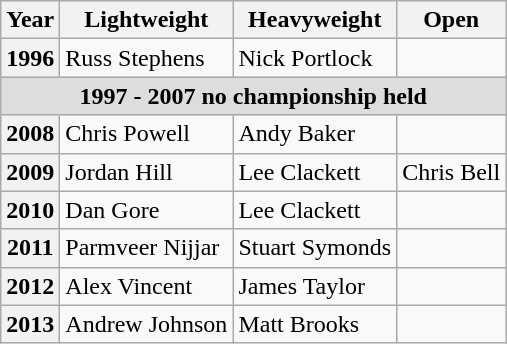<table class="wikitable">
<tr>
<th>Year</th>
<th>Lightweight</th>
<th>Heavyweight</th>
<th>Open</th>
</tr>
<tr>
<th>1996</th>
<td>Russ Stephens</td>
<td>Nick Portlock</td>
<td> </td>
</tr>
<tr>
<td style="background:#DDDDDD;" colspan=4 align=center><strong>1997 - 2007 no championship held</strong></td>
</tr>
<tr>
<th>2008</th>
<td>Chris Powell</td>
<td>Andy Baker</td>
<td> </td>
</tr>
<tr>
<th>2009</th>
<td>Jordan Hill</td>
<td>Lee Clackett</td>
<td>Chris Bell</td>
</tr>
<tr>
<th>2010</th>
<td>Dan Gore</td>
<td>Lee Clackett</td>
<td> </td>
</tr>
<tr>
<th>2011</th>
<td>Parmveer Nijjar</td>
<td>Stuart Symonds</td>
<td></td>
</tr>
<tr>
<th>2012</th>
<td>Alex Vincent</td>
<td>James Taylor</td>
<td></td>
</tr>
<tr>
<th>2013</th>
<td>Andrew Johnson</td>
<td>Matt Brooks</td>
<td></td>
</tr>
</table>
